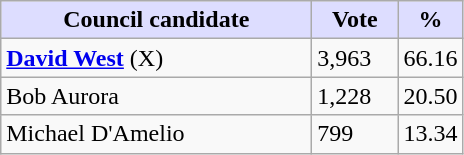<table class="wikitable">
<tr>
<th style="background:#ddf; width:200px;">Council candidate</th>
<th style="background:#ddf; width:50px;">Vote</th>
<th style="background:#ddf; width:30px;">%</th>
</tr>
<tr>
<td><strong><a href='#'>David West</a></strong> (X)</td>
<td>3,963</td>
<td>66.16</td>
</tr>
<tr>
<td>Bob Aurora</td>
<td>1,228</td>
<td>20.50</td>
</tr>
<tr>
<td>Michael D'Amelio</td>
<td>799</td>
<td>13.34</td>
</tr>
</table>
